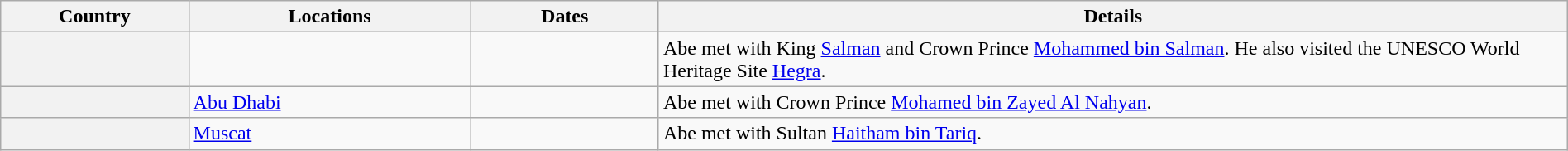<table class="wikitable sortable" border="1" style="margin: 1em auto 1em auto">
<tr>
<th scope="col" style="width: 12%;">Country</th>
<th scope="col" style="width: 18%;">Locations</th>
<th scope="col" style="width: 12%;">Dates</th>
<th>Details</th>
</tr>
<tr>
<th scope="row"></th>
<td></td>
<td></td>
<td>Abe met with King <a href='#'>Salman</a> and Crown Prince <a href='#'>Mohammed bin Salman</a>. He also visited the UNESCO World Heritage Site <a href='#'>Hegra</a>.</td>
</tr>
<tr>
<th scope="row"></th>
<td><a href='#'>Abu Dhabi</a></td>
<td></td>
<td>Abe met with Crown Prince <a href='#'>Mohamed bin Zayed Al Nahyan</a>.</td>
</tr>
<tr>
<th></th>
<td><a href='#'>Muscat</a></td>
<td></td>
<td>Abe met with Sultan <a href='#'>Haitham bin Tariq</a>.</td>
</tr>
</table>
